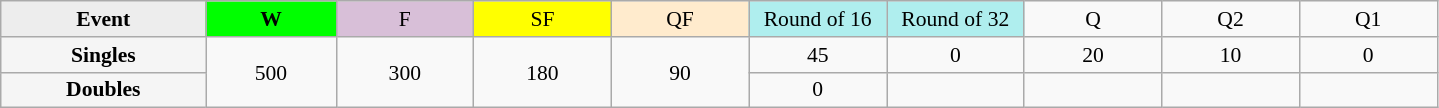<table class=wikitable style=font-size:90%;text-align:center>
<tr>
<td style="width:130px; background:#ededed;"><strong>Event</strong></td>
<td style="width:80px; background:lime;"><strong>W</strong></td>
<td style="width:85px; background:thistle;">F</td>
<td style="width:85px; background:#ff0;">SF</td>
<td style="width:85px; background:#ffebcd;">QF</td>
<td style="width:85px; background:#afeeee;">Round of 16</td>
<td style="width:85px; background:#afeeee;">Round of 32</td>
<td width=85>Q</td>
<td width=85>Q2</td>
<td width=85>Q1</td>
</tr>
<tr>
<th style="background:#f5f5f5;">Singles</th>
<td rowspan=2>500</td>
<td rowspan=2>300</td>
<td rowspan=2>180</td>
<td rowspan=2>90</td>
<td>45</td>
<td>0</td>
<td>20</td>
<td>10</td>
<td>0</td>
</tr>
<tr>
<th style="background:#f5f5f5;">Doubles</th>
<td>0</td>
<td></td>
<td></td>
<td></td>
<td></td>
</tr>
</table>
